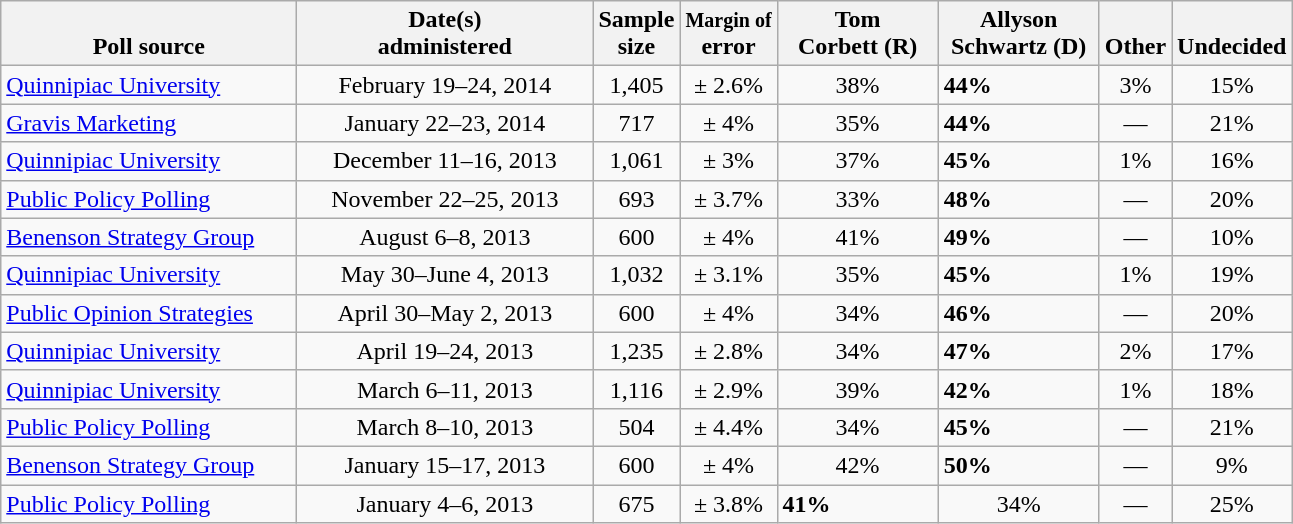<table class="wikitable">
<tr valign= bottom>
<th style="width:190px;">Poll source</th>
<th style="width:190px;">Date(s)<br>administered</th>
<th class=small>Sample<br>size</th>
<th><small>Margin of</small><br>error</th>
<th style="width:100px;">Tom<br>Corbett (R)</th>
<th style="width:100px;">Allyson<br>Schwartz (D)</th>
<th style="width:40px;">Other</th>
<th style="width:40px;">Undecided</th>
</tr>
<tr>
<td><a href='#'>Quinnipiac University</a></td>
<td align=center>February 19–24, 2014</td>
<td align=center>1,405</td>
<td align=center>± 2.6%</td>
<td align=center>38%</td>
<td><strong>44%</strong></td>
<td align=center>3%</td>
<td align=center>15%</td>
</tr>
<tr>
<td><a href='#'>Gravis Marketing</a></td>
<td align=center>January 22–23, 2014</td>
<td align=center>717</td>
<td align=center>± 4%</td>
<td align=center>35%</td>
<td><strong>44%</strong></td>
<td align=center>—</td>
<td align=center>21%</td>
</tr>
<tr>
<td><a href='#'>Quinnipiac University</a></td>
<td align=center>December 11–16, 2013</td>
<td align=center>1,061</td>
<td align=center>± 3%</td>
<td align=center>37%</td>
<td><strong>45%</strong></td>
<td align=center>1%</td>
<td align=center>16%</td>
</tr>
<tr>
<td><a href='#'>Public Policy Polling</a></td>
<td align=center>November 22–25, 2013</td>
<td align=center>693</td>
<td align=center>± 3.7%</td>
<td align=center>33%</td>
<td><strong>48%</strong></td>
<td align=center>—</td>
<td align=center>20%</td>
</tr>
<tr>
<td><a href='#'>Benenson Strategy Group</a></td>
<td align=center>August 6–8, 2013</td>
<td align=center>600</td>
<td align=center>± 4%</td>
<td align=center>41%</td>
<td><strong>49%</strong></td>
<td align=center>—</td>
<td align=center>10%</td>
</tr>
<tr>
<td><a href='#'>Quinnipiac University</a></td>
<td align=center>May 30–June 4, 2013</td>
<td align=center>1,032</td>
<td align=center>± 3.1%</td>
<td align=center>35%</td>
<td><strong>45%</strong></td>
<td align=center>1%</td>
<td align=center>19%</td>
</tr>
<tr>
<td><a href='#'>Public Opinion Strategies</a></td>
<td align=center>April 30–May 2, 2013</td>
<td align=center>600</td>
<td align=center>± 4%</td>
<td align=center>34%</td>
<td><strong>46%</strong></td>
<td align=center>—</td>
<td align=center>20%</td>
</tr>
<tr>
<td><a href='#'>Quinnipiac University</a></td>
<td align=center>April 19–24, 2013</td>
<td align=center>1,235</td>
<td align=center>± 2.8%</td>
<td align=center>34%</td>
<td><strong>47%</strong></td>
<td align=center>2%</td>
<td align=center>17%</td>
</tr>
<tr>
<td><a href='#'>Quinnipiac University</a></td>
<td align=center>March 6–11, 2013</td>
<td align=center>1,116</td>
<td align=center>± 2.9%</td>
<td align=center>39%</td>
<td><strong>42%</strong></td>
<td align=center>1%</td>
<td align=center>18%</td>
</tr>
<tr>
<td><a href='#'>Public Policy Polling</a></td>
<td align=center>March 8–10, 2013</td>
<td align=center>504</td>
<td align=center>± 4.4%</td>
<td align=center>34%</td>
<td><strong>45%</strong></td>
<td align=center>—</td>
<td align=center>21%</td>
</tr>
<tr>
<td><a href='#'>Benenson Strategy Group</a></td>
<td align=center>January 15–17, 2013</td>
<td align=center>600</td>
<td align=center>± 4%</td>
<td align=center>42%</td>
<td><strong>50%</strong></td>
<td align=center>—</td>
<td align=center>9%</td>
</tr>
<tr>
<td><a href='#'>Public Policy Polling</a></td>
<td align=center>January 4–6, 2013</td>
<td align=center>675</td>
<td align=center>± 3.8%</td>
<td><strong>41%</strong></td>
<td align=center>34%</td>
<td align=center>—</td>
<td align=center>25%</td>
</tr>
</table>
